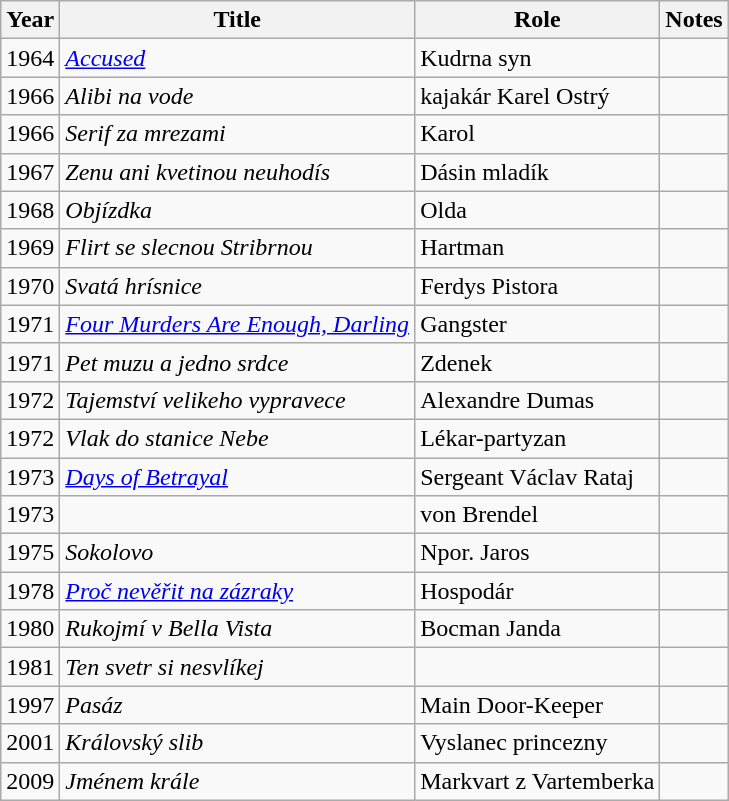<table class="wikitable">
<tr>
<th>Year</th>
<th>Title</th>
<th>Role</th>
<th>Notes</th>
</tr>
<tr>
<td>1964</td>
<td><em><a href='#'>Accused</a></em></td>
<td>Kudrna syn</td>
<td></td>
</tr>
<tr>
<td>1966</td>
<td><em>Alibi na vode</em></td>
<td>kajakár Karel Ostrý</td>
<td></td>
</tr>
<tr>
<td>1966</td>
<td><em>Serif za mrezami</em></td>
<td>Karol</td>
<td></td>
</tr>
<tr>
<td>1967</td>
<td><em>Zenu ani kvetinou neuhodís</em></td>
<td>Dásin mladík</td>
<td></td>
</tr>
<tr>
<td>1968</td>
<td><em>Objízdka</em></td>
<td>Olda</td>
<td></td>
</tr>
<tr>
<td>1969</td>
<td><em>Flirt se slecnou Stribrnou</em></td>
<td>Hartman</td>
<td></td>
</tr>
<tr>
<td>1970</td>
<td><em>Svatá hrísnice</em></td>
<td>Ferdys Pistora</td>
<td></td>
</tr>
<tr>
<td>1971</td>
<td><em><a href='#'>Four Murders Are Enough, Darling</a></em></td>
<td>Gangster</td>
<td></td>
</tr>
<tr>
<td>1971</td>
<td><em>Pet muzu a jedno srdce</em></td>
<td>Zdenek</td>
<td></td>
</tr>
<tr>
<td>1972</td>
<td><em>Tajemství velikeho vypravece</em></td>
<td>Alexandre Dumas</td>
<td></td>
</tr>
<tr>
<td>1972</td>
<td><em>Vlak do stanice Nebe</em></td>
<td>Lékar-partyzan</td>
<td></td>
</tr>
<tr>
<td>1973</td>
<td><em><a href='#'>Days of Betrayal</a></em></td>
<td>Sergeant Václav Rataj</td>
<td></td>
</tr>
<tr>
<td>1973</td>
<td><em></em></td>
<td>von Brendel</td>
<td></td>
</tr>
<tr>
<td>1975</td>
<td><em>Sokolovo</em></td>
<td>Npor. Jaros</td>
<td></td>
</tr>
<tr>
<td>1978</td>
<td><em><a href='#'>Proč nevěřit na zázraky</a></em></td>
<td>Hospodár</td>
<td></td>
</tr>
<tr>
<td>1980</td>
<td><em>Rukojmí v Bella Vista</em></td>
<td>Bocman Janda</td>
<td></td>
</tr>
<tr>
<td>1981</td>
<td><em>Ten svetr si nesvlíkej</em></td>
<td></td>
<td></td>
</tr>
<tr>
<td>1997</td>
<td><em>Pasáz</em></td>
<td>Main Door-Keeper</td>
<td></td>
</tr>
<tr>
<td>2001</td>
<td><em>Královský slib</em></td>
<td>Vyslanec princezny</td>
<td></td>
</tr>
<tr>
<td>2009</td>
<td><em>Jménem krále</em></td>
<td>Markvart z Vartemberka</td>
<td></td>
</tr>
</table>
